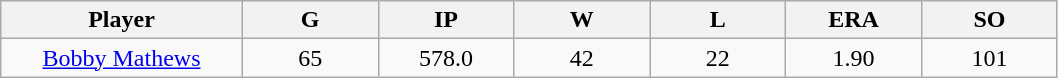<table class="wikitable sortable">
<tr>
<th bgcolor="#DDDDFF" width="16%">Player</th>
<th bgcolor="#DDDDFF" width="9%">G</th>
<th bgcolor="#DDDDFF" width="9%">IP</th>
<th bgcolor="#DDDDFF" width="9%">W</th>
<th bgcolor="#DDDDFF" width="9%">L</th>
<th bgcolor="#DDDDFF" width="9%">ERA</th>
<th bgcolor="#DDDDFF" width="9%">SO</th>
</tr>
<tr align=center>
<td><a href='#'>Bobby Mathews</a></td>
<td>65</td>
<td>578.0</td>
<td>42</td>
<td>22</td>
<td>1.90</td>
<td>101</td>
</tr>
</table>
